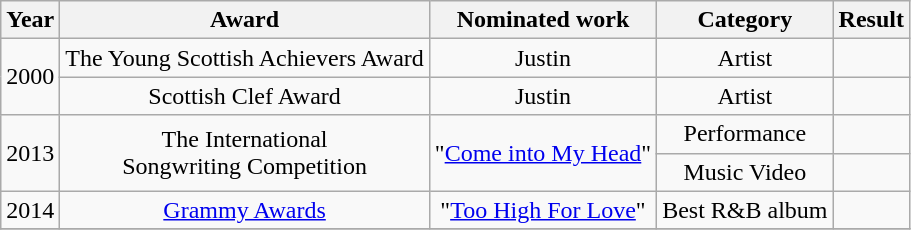<table class="wikitable plainrowheaders" style="text-align:center;">
<tr>
<th>Year</th>
<th>Award</th>
<th>Nominated work</th>
<th>Category</th>
<th>Result</th>
</tr>
<tr>
<td rowspan="2">2000</td>
<td>The Young Scottish Achievers Award</td>
<td>Justin</td>
<td>Artist</td>
<td></td>
</tr>
<tr>
<td>Scottish Clef Award</td>
<td>Justin</td>
<td>Artist</td>
<td></td>
</tr>
<tr>
<td rowspan="2">2013</td>
<td rowspan="2">The International<br>Songwriting Competition</td>
<td rowspan="2">"<a href='#'>Come into My Head</a>"</td>
<td>Performance</td>
<td></td>
</tr>
<tr>
<td>Music Video</td>
<td></td>
</tr>
<tr>
<td>2014</td>
<td><a href='#'>Grammy Awards</a></td>
<td>"<a href='#'>Too High For Love</a>"</td>
<td>Best R&B album</td>
<td></td>
</tr>
<tr>
</tr>
</table>
